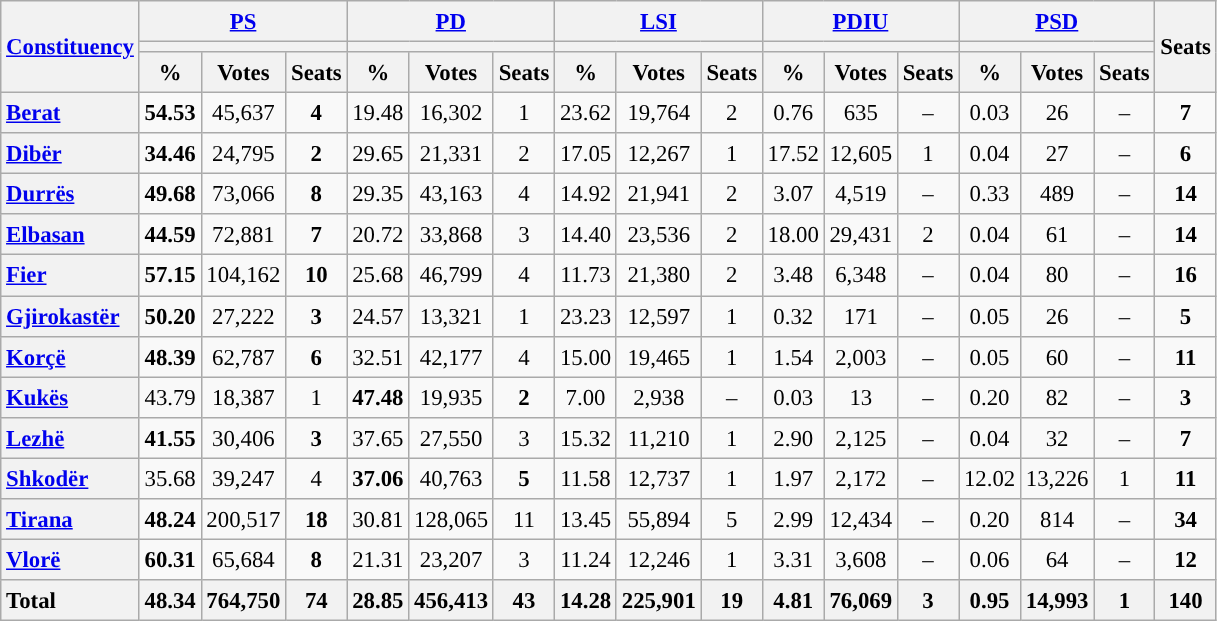<table class="wikitable sortable" style="text-align:center; font-size:95%; line-height:20px">
<tr>
<th rowspan="3"><a href='#'>Constituency</a></th>
<th colspan="3" width="30px" class="unsortable"><a href='#'>PS</a></th>
<th colspan="3" width="30px" class="unsortable"><a href='#'>PD</a></th>
<th colspan="3" width="30px" class="unsortable"><a href='#'>LSI</a></th>
<th colspan="3" width="30px" class="unsortable"><a href='#'>PDIU</a></th>
<th colspan="3" width="30px" class="unsortable"><a href='#'>PSD</a></th>
<th rowspan="3">Seats</th>
</tr>
<tr>
<th colspan="3" style="background:"></th>
<th colspan="3" style="background:"></th>
<th colspan="3" style="background:"></th>
<th colspan="3" style="background:"></th>
<th colspan="3" style="background:"></th>
</tr>
<tr>
<th data-sort-type="number">%</th>
<th data-sort-type="number">Votes</th>
<th data-sort-type="number">Seats</th>
<th data-sort-type="number">%</th>
<th data-sort-type="number">Votes</th>
<th data-sort-type="number">Seats</th>
<th data-sort-type="number">%</th>
<th data-sort-type="number">Votes</th>
<th data-sort-type="number">Seats</th>
<th data-sort-type="number">%</th>
<th data-sort-type="number">Votes</th>
<th data-sort-type="number">Seats</th>
<th data-sort-type="number">%</th>
<th data-sort-type="number">Votes</th>
<th data-sort-type="number">Seats</th>
</tr>
<tr>
<th style="text-align: left;"><a href='#'>Berat</a></th>
<td><strong>54.53</strong></td>
<td>45,637</td>
<td><strong>4</strong></td>
<td>19.48</td>
<td>16,302</td>
<td>1</td>
<td>23.62</td>
<td>19,764</td>
<td>2</td>
<td>0.76</td>
<td>635</td>
<td>–</td>
<td>0.03</td>
<td>26</td>
<td>–</td>
<td><strong>7</strong></td>
</tr>
<tr>
<th style="text-align: left;"><a href='#'>Dibër</a></th>
<td><strong>34.46</strong></td>
<td>24,795</td>
<td><strong>2</strong></td>
<td>29.65</td>
<td>21,331</td>
<td>2</td>
<td>17.05</td>
<td>12,267</td>
<td>1</td>
<td>17.52</td>
<td>12,605</td>
<td>1</td>
<td>0.04</td>
<td>27</td>
<td>–</td>
<td><strong>6</strong></td>
</tr>
<tr>
<th style="text-align: left;"><a href='#'>Durrës</a></th>
<td><strong>49.68</strong></td>
<td>73,066</td>
<td><strong>8</strong></td>
<td>29.35</td>
<td>43,163</td>
<td>4</td>
<td>14.92</td>
<td>21,941</td>
<td>2</td>
<td>3.07</td>
<td>4,519</td>
<td>–</td>
<td>0.33</td>
<td>489</td>
<td>–</td>
<td><strong>14</strong></td>
</tr>
<tr>
<th style="text-align: left;"><a href='#'>Elbasan</a></th>
<td><strong>44.59</strong></td>
<td>72,881</td>
<td><strong>7</strong></td>
<td>20.72</td>
<td>33,868</td>
<td>3</td>
<td>14.40</td>
<td>23,536</td>
<td>2</td>
<td>18.00</td>
<td>29,431</td>
<td>2</td>
<td>0.04</td>
<td>61</td>
<td>–</td>
<td><strong>14</strong></td>
</tr>
<tr>
<th style="text-align: left;"><a href='#'>Fier</a></th>
<td><strong>57.15</strong></td>
<td>104,162</td>
<td><strong>10</strong></td>
<td>25.68</td>
<td>46,799</td>
<td>4</td>
<td>11.73</td>
<td>21,380</td>
<td>2</td>
<td>3.48</td>
<td>6,348</td>
<td>–</td>
<td>0.04</td>
<td>80</td>
<td>–</td>
<td><strong>16</strong></td>
</tr>
<tr>
<th style="text-align: left;"><a href='#'>Gjirokastër</a></th>
<td><strong>50.20</strong></td>
<td>27,222</td>
<td><strong>3</strong></td>
<td>24.57</td>
<td>13,321</td>
<td>1</td>
<td>23.23</td>
<td>12,597</td>
<td>1</td>
<td>0.32</td>
<td>171</td>
<td>–</td>
<td>0.05</td>
<td>26</td>
<td>–</td>
<td><strong>5</strong></td>
</tr>
<tr>
<th style="text-align: left;"><a href='#'>Korçë</a></th>
<td><strong>48.39</strong></td>
<td>62,787</td>
<td><strong>6</strong></td>
<td>32.51</td>
<td>42,177</td>
<td>4</td>
<td>15.00</td>
<td>19,465</td>
<td>1</td>
<td>1.54</td>
<td>2,003</td>
<td>–</td>
<td>0.05</td>
<td>60</td>
<td>–</td>
<td><strong>11</strong></td>
</tr>
<tr>
<th style="text-align: left;"><a href='#'>Kukës</a></th>
<td>43.79</td>
<td>18,387</td>
<td>1</td>
<td><strong>47.48</strong></td>
<td>19,935</td>
<td><strong>2</strong></td>
<td>7.00</td>
<td>2,938</td>
<td>–</td>
<td>0.03</td>
<td>13</td>
<td>–</td>
<td>0.20</td>
<td>82</td>
<td>–</td>
<td><strong>3</strong></td>
</tr>
<tr>
<th style="text-align: left;"><a href='#'>Lezhë</a></th>
<td><strong>41.55</strong></td>
<td>30,406</td>
<td><strong>3</strong></td>
<td>37.65</td>
<td>27,550</td>
<td>3</td>
<td>15.32</td>
<td>11,210</td>
<td>1</td>
<td>2.90</td>
<td>2,125</td>
<td>–</td>
<td>0.04</td>
<td>32</td>
<td>–</td>
<td><strong>7</strong></td>
</tr>
<tr>
<th style="text-align: left;"><a href='#'>Shkodër</a></th>
<td>35.68</td>
<td>39,247</td>
<td>4</td>
<td><strong>37.06</strong></td>
<td>40,763</td>
<td><strong>5</strong></td>
<td>11.58</td>
<td>12,737</td>
<td>1</td>
<td>1.97</td>
<td>2,172</td>
<td>–</td>
<td>12.02</td>
<td>13,226</td>
<td>1</td>
<td><strong>11</strong></td>
</tr>
<tr>
<th style="text-align: left;"><a href='#'>Tirana</a></th>
<td><strong>48.24</strong></td>
<td>200,517</td>
<td><strong>18</strong></td>
<td>30.81</td>
<td>128,065</td>
<td>11</td>
<td>13.45</td>
<td>55,894</td>
<td>5</td>
<td>2.99</td>
<td>12,434</td>
<td>–</td>
<td>0.20</td>
<td>814</td>
<td>–</td>
<td><strong>34</strong></td>
</tr>
<tr>
<th style="text-align: left;"><a href='#'>Vlorë</a></th>
<td><strong>60.31</strong></td>
<td>65,684</td>
<td><strong>8</strong></td>
<td>21.31</td>
<td>23,207</td>
<td>3</td>
<td>11.24</td>
<td>12,246</td>
<td>1</td>
<td>3.31</td>
<td>3,608</td>
<td>–</td>
<td>0.06</td>
<td>64</td>
<td>–</td>
<td><strong>12</strong></td>
</tr>
<tr class="sortbottom">
<th style="text-align: left;">Total</th>
<th>48.34</th>
<th>764,750</th>
<th>74</th>
<th>28.85</th>
<th>456,413</th>
<th>43</th>
<th>14.28</th>
<th>225,901</th>
<th>19</th>
<th>4.81</th>
<th>76,069</th>
<th>3</th>
<th>0.95</th>
<th>14,993</th>
<th>1</th>
<th>140</th>
</tr>
</table>
